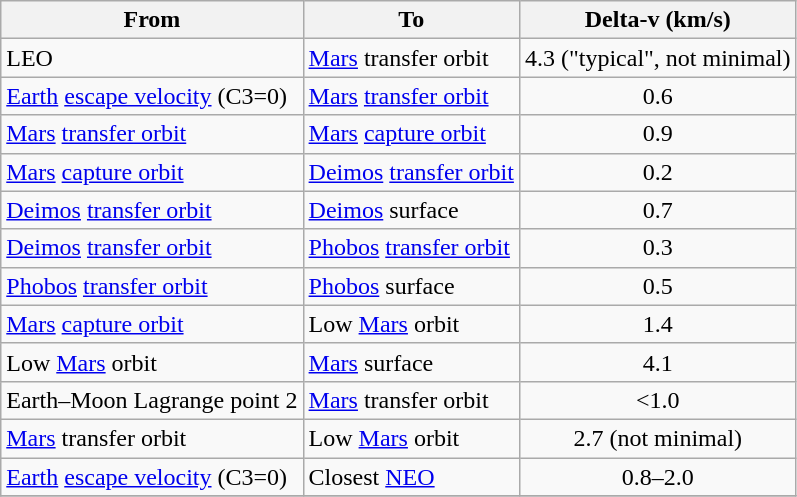<table style="text-align:left;" class="wikitable">
<tr>
<th>From</th>
<th>To</th>
<th>Delta-v (km/s)</th>
</tr>
<tr>
<td>LEO</td>
<td><a href='#'>Mars</a> transfer orbit</td>
<td align=center>4.3 ("typical", not minimal)</td>
</tr>
<tr>
<td><a href='#'>Earth</a> <a href='#'>escape velocity</a> (C3=0)</td>
<td><a href='#'>Mars</a> <a href='#'>transfer orbit</a></td>
<td align=center>0.6</td>
</tr>
<tr>
<td><a href='#'>Mars</a> <a href='#'>transfer orbit</a></td>
<td><a href='#'>Mars</a> <a href='#'>capture orbit</a></td>
<td align=center>0.9</td>
</tr>
<tr>
<td><a href='#'>Mars</a> <a href='#'>capture orbit</a></td>
<td><a href='#'>Deimos</a> <a href='#'>transfer orbit</a></td>
<td align=center>0.2</td>
</tr>
<tr>
<td><a href='#'>Deimos</a> <a href='#'>transfer orbit</a></td>
<td><a href='#'>Deimos</a> surface</td>
<td align=center>0.7</td>
</tr>
<tr>
<td><a href='#'>Deimos</a> <a href='#'>transfer orbit</a></td>
<td><a href='#'>Phobos</a> <a href='#'>transfer orbit</a></td>
<td align=center>0.3</td>
</tr>
<tr>
<td><a href='#'>Phobos</a> <a href='#'>transfer orbit</a></td>
<td><a href='#'>Phobos</a> surface</td>
<td align=center>0.5</td>
</tr>
<tr>
<td><a href='#'>Mars</a> <a href='#'>capture orbit</a></td>
<td>Low <a href='#'>Mars</a> orbit</td>
<td align=center>1.4</td>
</tr>
<tr>
<td>Low <a href='#'>Mars</a> orbit</td>
<td><a href='#'>Mars</a> surface</td>
<td align=center>4.1</td>
</tr>
<tr>
<td>Earth–Moon Lagrange point 2</td>
<td><a href='#'>Mars</a> transfer orbit</td>
<td align=center><1.0</td>
</tr>
<tr>
<td><a href='#'>Mars</a> transfer orbit</td>
<td>Low <a href='#'>Mars</a> orbit</td>
<td align=center>2.7 (not minimal)</td>
</tr>
<tr>
<td><a href='#'>Earth</a> <a href='#'>escape velocity</a> (C3=0)</td>
<td>Closest <a href='#'>NEO</a></td>
<td align=center>0.8–2.0</td>
</tr>
<tr>
</tr>
</table>
